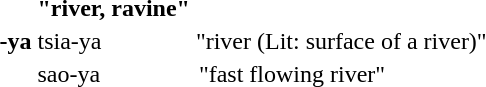<table>
<tr>
<th rowspan="3">-ya</th>
<th colspan="1">"river, ravine"</th>
</tr>
<tr>
<td>tsia-ya</td>
<td colspan="3">"river (Lit: surface of a river)"</td>
</tr>
<tr>
<td colspan="2">sao-ya</td>
<td colspan="2">"fast flowing river"</td>
</tr>
</table>
